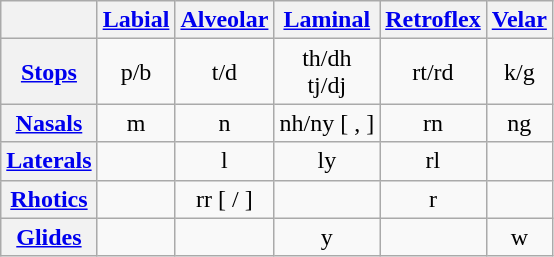<table class="wikitable" style="text-align: center">
<tr>
<th></th>
<th><a href='#'>Labial</a></th>
<th><a href='#'>Alveolar</a></th>
<th><a href='#'>Laminal</a></th>
<th><a href='#'>Retroflex</a></th>
<th><a href='#'>Velar</a></th>
</tr>
<tr>
<th><a href='#'>Stops</a></th>
<td>p/b </td>
<td>t/d </td>
<td>th/dh <br>tj/dj </td>
<td>rt/rd </td>
<td>k/g </td>
</tr>
<tr>
<th><a href='#'>Nasals</a></th>
<td>m </td>
<td>n </td>
<td>nh/ny [ , ]</td>
<td>rn </td>
<td>ng </td>
</tr>
<tr>
<th><a href='#'>Laterals</a></th>
<td></td>
<td>l </td>
<td>ly </td>
<td>rl </td>
<td></td>
</tr>
<tr>
<th><a href='#'>Rhotics</a></th>
<td></td>
<td>rr [ / ]</td>
<td></td>
<td>r </td>
<td></td>
</tr>
<tr>
<th><a href='#'>Glides</a></th>
<td></td>
<td></td>
<td>y </td>
<td></td>
<td>w </td>
</tr>
</table>
